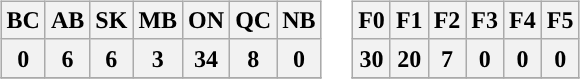<table style="margin-left: auto; margin-right: auto; border: none;">
<tr>
<td><br><table class="wikitable">
<tr>
<th>BC</th>
<th>AB</th>
<th>SK</th>
<th>MB</th>
<th>ON</th>
<th>QC</th>
<th>NB</th>
</tr>
<tr>
<th>0</th>
<th>6</th>
<th>6</th>
<th>3</th>
<th>34</th>
<th>8</th>
<th>0</th>
</tr>
<tr>
</tr>
</table>
</td>
<td><br><table class="wikitable">
<tr>
<th style="background-color:#">F0</th>
<th style="background-color:#">F1</th>
<th style="background-color:#">F2</th>
<th style="background-color:#">F3</th>
<th style="background-color:#">F4</th>
<th style="background-color:#">F5</th>
</tr>
<tr>
<th>30</th>
<th>20</th>
<th>7</th>
<th>0</th>
<th>0</th>
<th>0</th>
</tr>
<tr>
</tr>
</table>
</td>
</tr>
</table>
